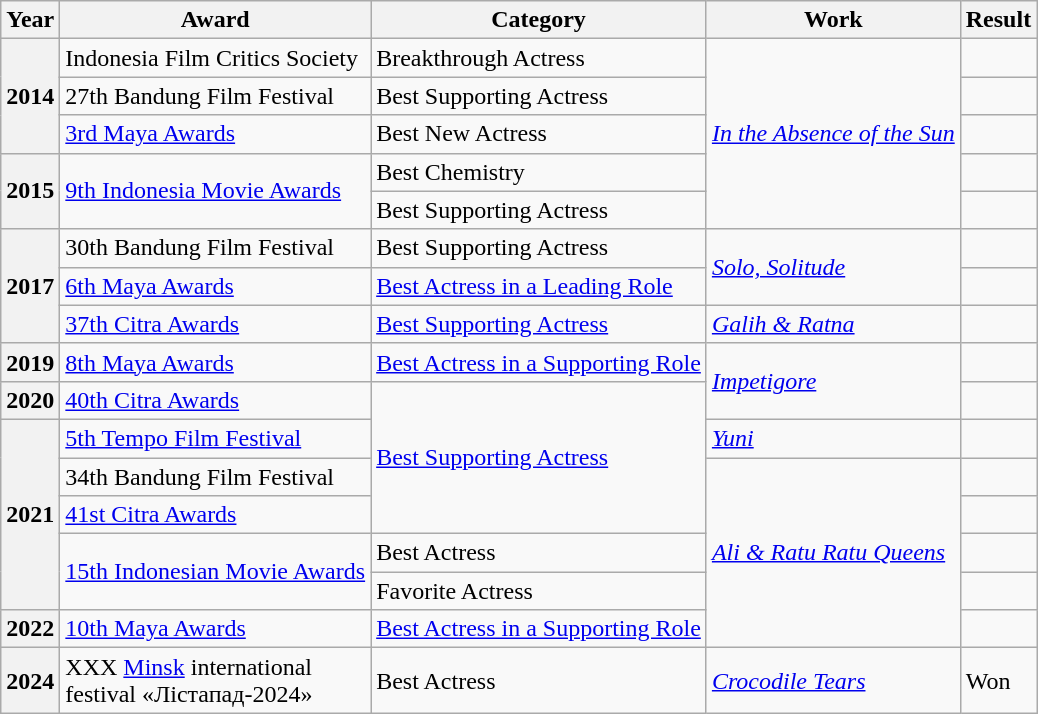<table class="wikitable">
<tr>
<th>Year</th>
<th>Award</th>
<th>Category</th>
<th>Work</th>
<th>Result</th>
</tr>
<tr>
<th rowspan="3">2014</th>
<td>Indonesia Film Critics Society</td>
<td>Breakthrough Actress</td>
<td rowspan="5"><em><a href='#'>In the Absence of the Sun</a></em></td>
<td></td>
</tr>
<tr>
<td>27th Bandung Film Festival</td>
<td>Best Supporting Actress</td>
<td></td>
</tr>
<tr>
<td><a href='#'>3rd Maya Awards</a></td>
<td>Best New Actress</td>
<td></td>
</tr>
<tr>
<th rowspan="2">2015</th>
<td rowspan="2"><a href='#'>9th Indonesia Movie Awards</a></td>
<td>Best Chemistry</td>
<td></td>
</tr>
<tr>
<td>Best Supporting Actress</td>
<td></td>
</tr>
<tr>
<th rowspan="3">2017</th>
<td>30th Bandung Film Festival</td>
<td>Best Supporting Actress</td>
<td rowspan="2"><em><a href='#'>Solo, Solitude</a></em></td>
<td></td>
</tr>
<tr>
<td><a href='#'>6th Maya Awards</a></td>
<td><a href='#'>Best Actress in a Leading Role</a></td>
<td></td>
</tr>
<tr>
<td><a href='#'>37th Citra Awards</a></td>
<td><a href='#'>Best Supporting Actress</a></td>
<td><em><a href='#'>Galih & Ratna</a></em></td>
<td></td>
</tr>
<tr>
<th>2019</th>
<td><a href='#'>8th Maya Awards</a></td>
<td><a href='#'>Best Actress in a Supporting Role</a></td>
<td rowspan="2"><em><a href='#'>Impetigore</a></em></td>
<td></td>
</tr>
<tr>
<th>2020</th>
<td><a href='#'>40th Citra Awards</a></td>
<td rowspan="4"><a href='#'>Best Supporting Actress</a></td>
<td></td>
</tr>
<tr>
<th rowspan="5">2021</th>
<td><a href='#'>5th Tempo Film Festival</a></td>
<td><a href='#'><em>Yuni</em></a></td>
<td></td>
</tr>
<tr>
<td>34th Bandung Film Festival</td>
<td rowspan="5"><em><a href='#'>Ali & Ratu Ratu Queens</a></em></td>
<td></td>
</tr>
<tr>
<td><a href='#'>41st Citra Awards</a></td>
<td></td>
</tr>
<tr>
<td rowspan="2"><a href='#'>15th Indonesian Movie Awards</a></td>
<td>Best Actress</td>
<td></td>
</tr>
<tr>
<td>Favorite Actress</td>
<td></td>
</tr>
<tr>
<th>2022</th>
<td><a href='#'>10th Maya Awards</a></td>
<td><a href='#'>Best Actress in a Supporting Role</a></td>
<td></td>
</tr>
<tr>
<th>2024</th>
<td>XXX <a href='#'>Minsk</a> international<br>festival «Лістапад-2024»</td>
<td>Best Actress</td>
<td><em><a href='#'>Crocodile Tears</a></em></td>
<td>Won</td>
</tr>
</table>
